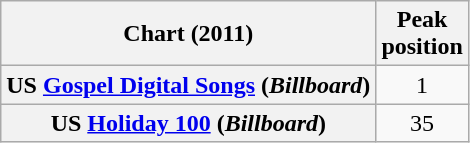<table class="wikitable plainrowheaders sortable" style="text-align:center;">
<tr>
<th scope="col">Chart (2011)</th>
<th scope="col">Peak<br>position</th>
</tr>
<tr>
<th scope="row">US <a href='#'>Gospel Digital Songs</a> (<em>Billboard</em>)</th>
<td style="text-align:center;">1</td>
</tr>
<tr>
<th scope="row">US <a href='#'>Holiday 100</a> (<em>Billboard</em>)</th>
<td style="text-align:center;">35</td>
</tr>
</table>
